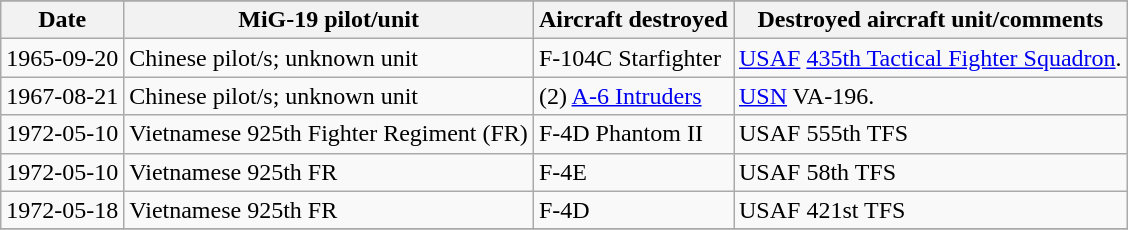<table class="wikitable">
<tr>
</tr>
<tr>
<th>Date</th>
<th>MiG-19 pilot/unit</th>
<th>Aircraft destroyed</th>
<th>Destroyed aircraft unit/comments</th>
</tr>
<tr>
<td>1965-09-20</td>
<td>Chinese pilot/s; unknown unit</td>
<td>F-104C Starfighter</td>
<td><a href='#'>USAF</a> <a href='#'>435th Tactical Fighter Squadron</a>.</td>
</tr>
<tr>
<td>1967-08-21</td>
<td>Chinese pilot/s; unknown unit</td>
<td>(2) <a href='#'>A-6 Intruders</a></td>
<td><a href='#'>USN</a> VA-196.</td>
</tr>
<tr>
<td>1972-05-10</td>
<td>Vietnamese 925th Fighter Regiment (FR)</td>
<td>F-4D Phantom II</td>
<td>USAF 555th TFS</td>
</tr>
<tr>
<td>1972-05-10</td>
<td>Vietnamese 925th FR</td>
<td>F-4E</td>
<td>USAF 58th TFS</td>
</tr>
<tr>
<td>1972-05-18</td>
<td>Vietnamese 925th FR</td>
<td>F-4D</td>
<td>USAF 421st TFS</td>
</tr>
<tr>
</tr>
</table>
